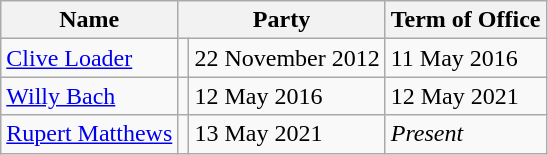<table class="wikitable">
<tr>
<th scope="col">Name</th>
<th scope="col" colspan="2">Party</th>
<th colspan="2" scope="col">Term of Office</th>
</tr>
<tr>
<td><a href='#'>Clive Loader</a></td>
<td></td>
<td>22 November 2012</td>
<td>11 May 2016</td>
</tr>
<tr>
<td><a href='#'>Willy Bach</a></td>
<td></td>
<td>12 May 2016</td>
<td>12 May 2021</td>
</tr>
<tr>
<td><a href='#'>Rupert Matthews</a></td>
<td></td>
<td>13 May 2021</td>
<td><em>Present</em></td>
</tr>
</table>
